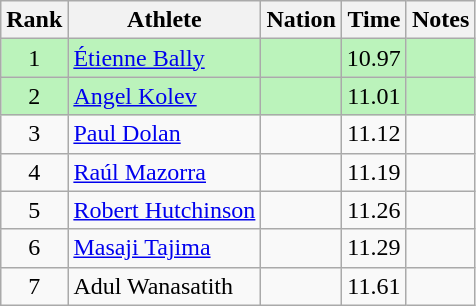<table class="wikitable sortable" style="text-align:center">
<tr>
<th>Rank</th>
<th>Athlete</th>
<th>Nation</th>
<th>Time</th>
<th>Notes</th>
</tr>
<tr bgcolor=bbf3bb>
<td>1</td>
<td align=left><a href='#'>Étienne Bally</a></td>
<td align=left></td>
<td>10.97</td>
<td></td>
</tr>
<tr bgcolor=bbf3bb>
<td>2</td>
<td align=left><a href='#'>Angel Kolev</a></td>
<td align=left></td>
<td>11.01</td>
<td></td>
</tr>
<tr>
<td>3</td>
<td align=left><a href='#'>Paul Dolan</a></td>
<td align=left></td>
<td>11.12</td>
<td></td>
</tr>
<tr>
<td>4</td>
<td align=left><a href='#'>Raúl Mazorra</a></td>
<td align=left></td>
<td>11.19</td>
<td></td>
</tr>
<tr>
<td>5</td>
<td align=left><a href='#'>Robert Hutchinson</a></td>
<td align=left></td>
<td>11.26</td>
<td></td>
</tr>
<tr>
<td>6</td>
<td align=left><a href='#'>Masaji Tajima</a></td>
<td align=left></td>
<td>11.29</td>
<td></td>
</tr>
<tr>
<td>7</td>
<td align=left>Adul Wanasatith</td>
<td align=left></td>
<td>11.61</td>
<td></td>
</tr>
</table>
